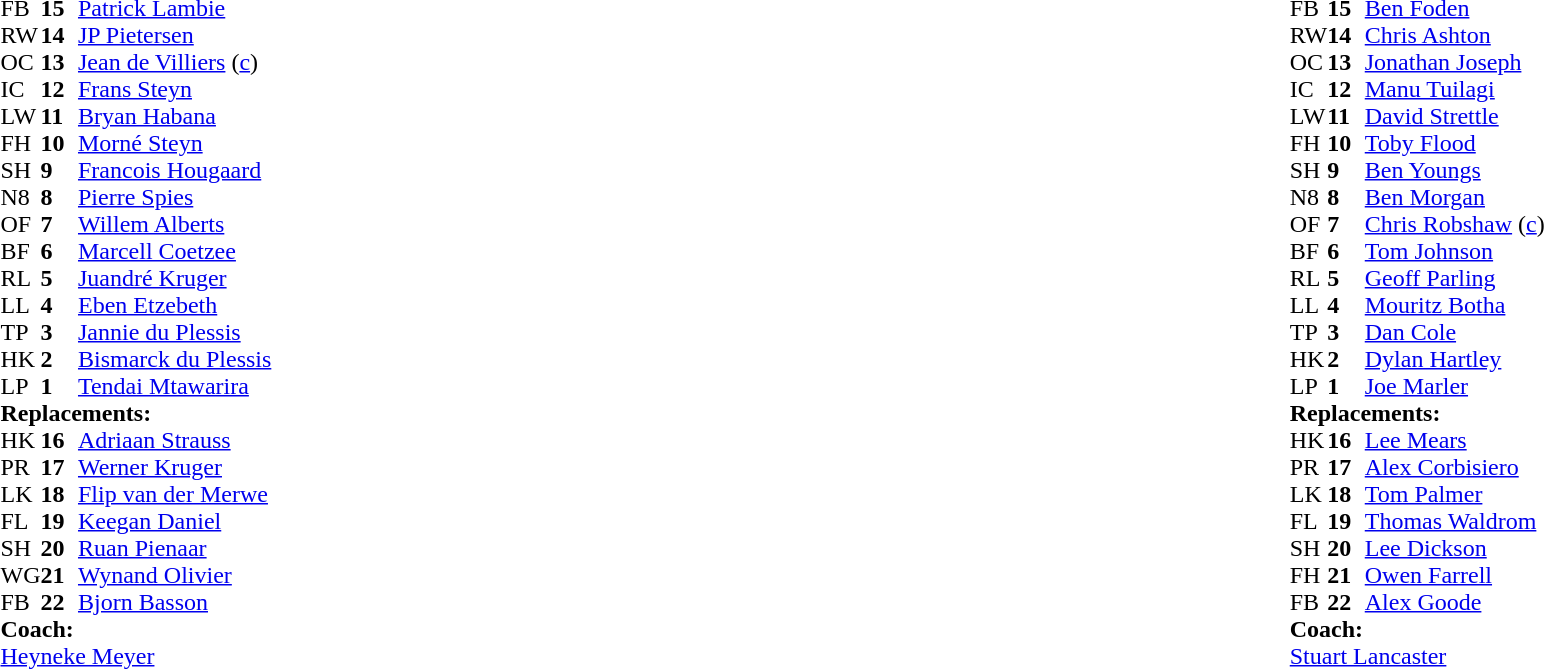<table width="100%">
<tr>
<td valign="top" width="50%"><br><table style="font-size: 100%" cellspacing="0" cellpadding="0">
<tr>
<th width="25"></th>
<th width="25"></th>
</tr>
<tr>
<td>FB</td>
<td><strong>15</strong></td>
<td><a href='#'>Patrick Lambie</a></td>
<td></td>
<td></td>
</tr>
<tr>
<td>RW</td>
<td><strong>14</strong></td>
<td><a href='#'>JP Pietersen</a></td>
</tr>
<tr>
<td>OC</td>
<td><strong>13</strong></td>
<td><a href='#'>Jean de Villiers</a> (<a href='#'>c</a>)</td>
</tr>
<tr>
<td>IC</td>
<td><strong>12</strong></td>
<td><a href='#'>Frans Steyn</a></td>
</tr>
<tr>
<td>LW</td>
<td><strong>11</strong></td>
<td><a href='#'>Bryan Habana</a></td>
<td></td>
<td></td>
</tr>
<tr>
<td>FH</td>
<td><strong>10</strong></td>
<td><a href='#'>Morné Steyn</a></td>
</tr>
<tr>
<td>SH</td>
<td><strong>9</strong></td>
<td><a href='#'>Francois Hougaard</a></td>
</tr>
<tr>
<td>N8</td>
<td><strong>8</strong></td>
<td><a href='#'>Pierre Spies</a></td>
</tr>
<tr>
<td>OF</td>
<td><strong>7</strong></td>
<td><a href='#'>Willem Alberts</a></td>
<td></td>
<td></td>
</tr>
<tr>
<td>BF</td>
<td><strong>6</strong></td>
<td><a href='#'>Marcell Coetzee</a></td>
</tr>
<tr>
<td>RL</td>
<td><strong>5</strong></td>
<td><a href='#'>Juandré Kruger</a></td>
<td></td>
<td></td>
</tr>
<tr>
<td>LL</td>
<td><strong>4</strong></td>
<td><a href='#'>Eben Etzebeth</a></td>
</tr>
<tr>
<td>TP</td>
<td><strong>3</strong></td>
<td><a href='#'>Jannie du Plessis</a></td>
<td></td>
<td></td>
</tr>
<tr>
<td>HK</td>
<td><strong>2</strong></td>
<td><a href='#'>Bismarck du Plessis</a></td>
<td></td>
<td></td>
</tr>
<tr>
<td>LP</td>
<td><strong>1</strong></td>
<td><a href='#'>Tendai Mtawarira</a></td>
</tr>
<tr>
<td colspan=3><strong>Replacements:</strong></td>
</tr>
<tr>
<td>HK</td>
<td><strong>16</strong></td>
<td><a href='#'>Adriaan Strauss</a></td>
<td></td>
<td></td>
</tr>
<tr>
<td>PR</td>
<td><strong>17</strong></td>
<td><a href='#'>Werner Kruger</a></td>
<td></td>
<td></td>
</tr>
<tr>
<td>LK</td>
<td><strong>18</strong></td>
<td><a href='#'>Flip van der Merwe</a></td>
<td></td>
<td></td>
</tr>
<tr>
<td>FL</td>
<td><strong>19</strong></td>
<td><a href='#'>Keegan Daniel</a></td>
<td></td>
<td></td>
</tr>
<tr>
<td>SH</td>
<td><strong>20</strong></td>
<td><a href='#'>Ruan Pienaar</a></td>
<td></td>
<td></td>
</tr>
<tr>
<td>WG</td>
<td><strong>21</strong></td>
<td><a href='#'>Wynand Olivier</a></td>
<td></td>
<td></td>
</tr>
<tr>
<td>FB</td>
<td><strong>22</strong></td>
<td><a href='#'>Bjorn Basson</a></td>
</tr>
<tr>
<td colspan=3><strong>Coach:</strong></td>
</tr>
<tr>
<td colspan="4"> <a href='#'>Heyneke Meyer</a></td>
</tr>
</table>
</td>
<td valign="top" width="50%"><br><table style="font-size: 100%" cellspacing="0" cellpadding="0" align="center">
<tr>
<th width="25"></th>
<th width="25"></th>
</tr>
<tr>
<td>FB</td>
<td><strong>15</strong></td>
<td><a href='#'>Ben Foden</a></td>
</tr>
<tr>
<td>RW</td>
<td><strong>14</strong></td>
<td><a href='#'>Chris Ashton</a></td>
</tr>
<tr>
<td>OC</td>
<td><strong>13</strong></td>
<td><a href='#'>Jonathan Joseph</a></td>
<td></td>
<td></td>
</tr>
<tr>
<td>IC</td>
<td><strong>12</strong></td>
<td><a href='#'>Manu Tuilagi</a></td>
</tr>
<tr>
<td>LW</td>
<td><strong>11</strong></td>
<td><a href='#'>David Strettle</a></td>
<td></td>
<td></td>
</tr>
<tr>
<td>FH</td>
<td><strong>10</strong></td>
<td><a href='#'>Toby Flood</a></td>
</tr>
<tr>
<td>SH</td>
<td><strong>9</strong></td>
<td><a href='#'>Ben Youngs</a></td>
<td></td>
<td></td>
</tr>
<tr>
<td>N8</td>
<td><strong>8</strong></td>
<td><a href='#'>Ben Morgan</a></td>
<td></td>
<td></td>
</tr>
<tr>
<td>OF</td>
<td><strong>7</strong></td>
<td><a href='#'>Chris Robshaw</a> (<a href='#'>c</a>)</td>
</tr>
<tr>
<td>BF</td>
<td><strong>6</strong></td>
<td><a href='#'>Tom Johnson</a></td>
</tr>
<tr>
<td>RL</td>
<td><strong>5</strong></td>
<td><a href='#'>Geoff Parling</a></td>
</tr>
<tr>
<td>LL</td>
<td><strong>4</strong></td>
<td><a href='#'>Mouritz Botha</a></td>
<td></td>
<td></td>
</tr>
<tr>
<td>TP</td>
<td><strong>3</strong></td>
<td><a href='#'>Dan Cole</a></td>
<td></td>
<td></td>
<td></td>
</tr>
<tr>
<td>HK</td>
<td><strong>2</strong></td>
<td><a href='#'>Dylan Hartley</a></td>
<td></td>
<td></td>
</tr>
<tr>
<td>LP</td>
<td><strong>1</strong></td>
<td><a href='#'>Joe Marler</a></td>
<td></td>
<td></td>
</tr>
<tr>
<td colspan=3><strong>Replacements:</strong></td>
</tr>
<tr>
<td>HK</td>
<td><strong>16</strong></td>
<td><a href='#'>Lee Mears</a></td>
<td></td>
<td></td>
</tr>
<tr>
<td>PR</td>
<td><strong>17</strong></td>
<td><a href='#'>Alex Corbisiero</a></td>
<td></td>
<td></td>
</tr>
<tr>
<td>LK</td>
<td><strong>18</strong></td>
<td><a href='#'>Tom Palmer</a></td>
<td></td>
<td></td>
</tr>
<tr>
<td>FL</td>
<td><strong>19</strong></td>
<td><a href='#'>Thomas Waldrom</a></td>
<td></td>
<td></td>
</tr>
<tr>
<td>SH</td>
<td><strong>20</strong></td>
<td><a href='#'>Lee Dickson</a></td>
<td></td>
<td></td>
</tr>
<tr>
<td>FH</td>
<td><strong>21</strong></td>
<td><a href='#'>Owen Farrell</a></td>
<td></td>
<td></td>
</tr>
<tr>
<td>FB</td>
<td><strong>22</strong></td>
<td><a href='#'>Alex Goode</a></td>
<td></td>
<td></td>
</tr>
<tr>
<td colspan=3><strong>Coach:</strong></td>
</tr>
<tr>
<td colspan="4"> <a href='#'>Stuart Lancaster</a></td>
</tr>
</table>
</td>
</tr>
</table>
